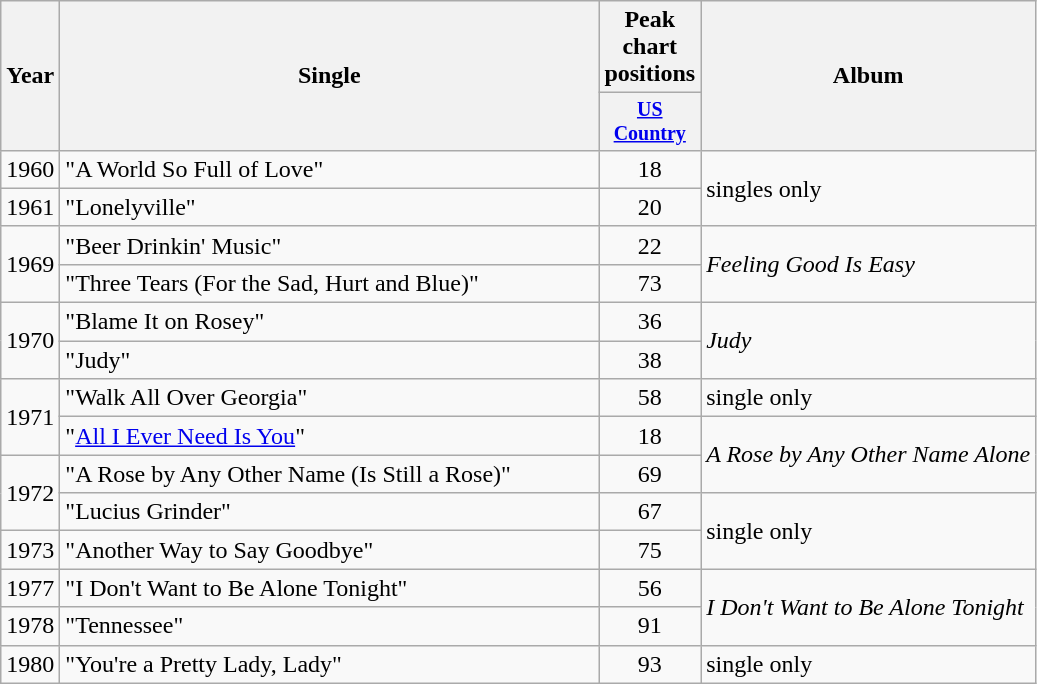<table class="wikitable plainrowheaders" style="text-align:left;">
<tr>
<th rowspan="2">Year</th>
<th rowspan="2" style="width:22em;">Single</th>
<th colspan="1">Peak chart<br>positions</th>
<th rowspan="2">Album</th>
</tr>
<tr style="font-size:smaller;">
<th width="45"><a href='#'>US Country</a></th>
</tr>
<tr>
<td>1960</td>
<td>"A World So Full of Love"</td>
<td align=center>18</td>
<td rowspan=2>singles only</td>
</tr>
<tr>
<td>1961</td>
<td>"Lonelyville"</td>
<td align=center>20</td>
</tr>
<tr>
<td rowspan=2>1969</td>
<td>"Beer Drinkin' Music"</td>
<td align=center>22</td>
<td rowspan=2><em>Feeling Good Is Easy</em></td>
</tr>
<tr>
<td>"Three Tears (For the Sad, Hurt and Blue)"</td>
<td align=center>73</td>
</tr>
<tr>
<td rowspan=2>1970</td>
<td>"Blame It on Rosey"</td>
<td align=center>36</td>
<td rowspan=2><em>Judy</em></td>
</tr>
<tr>
<td>"Judy"</td>
<td align=center>38</td>
</tr>
<tr>
<td rowspan=2>1971</td>
<td>"Walk All Over Georgia"</td>
<td align=center>58</td>
<td>single only</td>
</tr>
<tr>
<td>"<a href='#'>All I Ever Need Is You</a>"</td>
<td align=center>18</td>
<td rowspan=2><em>A Rose by Any Other Name Alone</em></td>
</tr>
<tr>
<td rowspan=2>1972</td>
<td>"A Rose by Any Other Name (Is Still a Rose)"</td>
<td align=center>69</td>
</tr>
<tr>
<td>"Lucius Grinder"</td>
<td align=center>67</td>
<td rowspan=2>single only</td>
</tr>
<tr>
<td>1973</td>
<td>"Another Way to Say Goodbye"</td>
<td align=center>75</td>
</tr>
<tr>
<td>1977</td>
<td>"I Don't Want to Be Alone Tonight"</td>
<td align=center>56</td>
<td rowspan=2><em>I Don't Want to Be Alone Tonight</em></td>
</tr>
<tr>
<td>1978</td>
<td>"Tennessee"</td>
<td align=center>91</td>
</tr>
<tr>
<td>1980</td>
<td>"You're a Pretty Lady, Lady"</td>
<td align=center>93</td>
<td>single only</td>
</tr>
</table>
